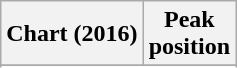<table class="wikitable sortable plainrowheaders" style="text-align:center;">
<tr>
<th>Chart (2016)</th>
<th>Peak<br>position</th>
</tr>
<tr>
</tr>
<tr>
</tr>
</table>
